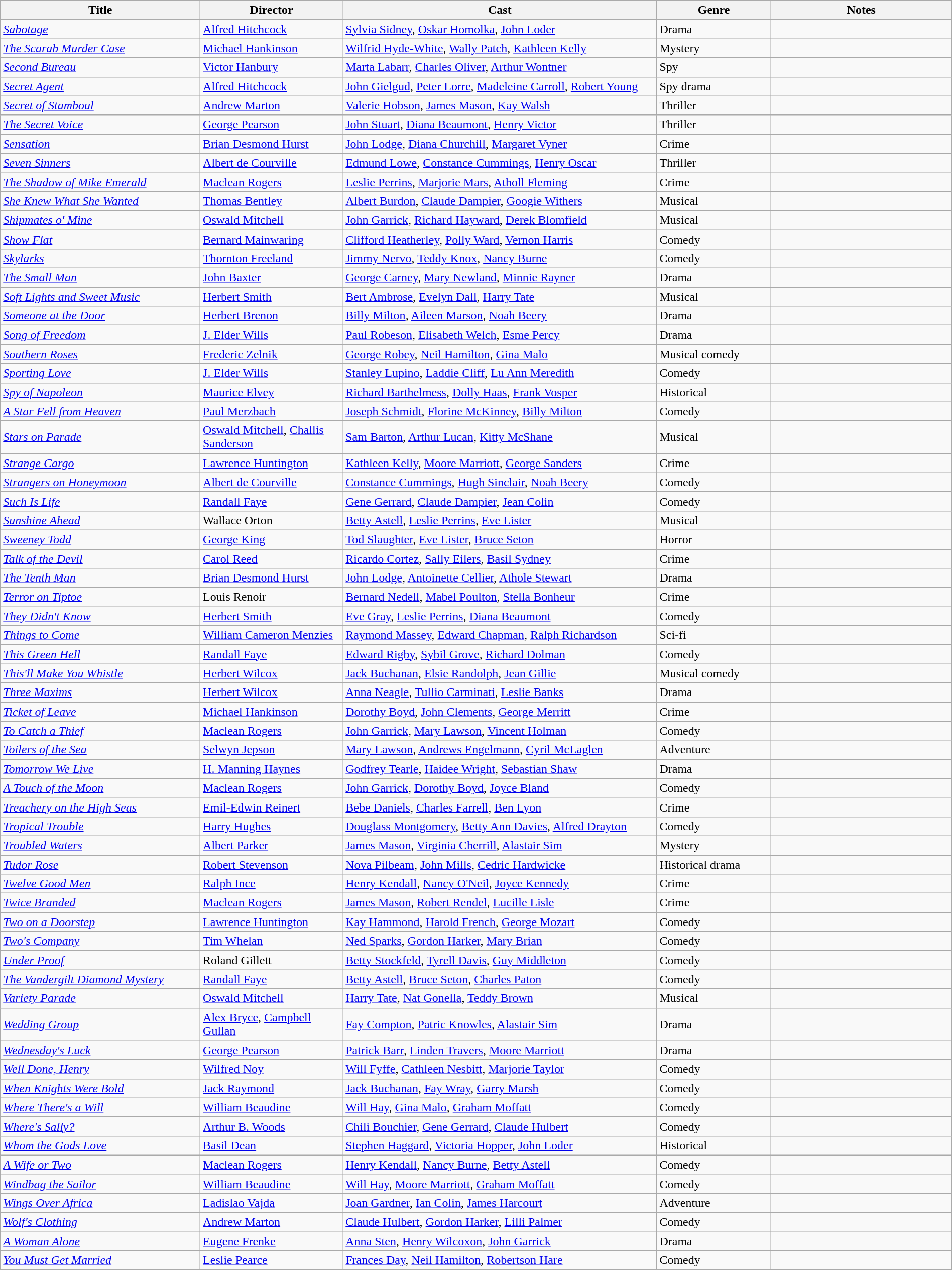<table class="wikitable" style="width:100%;">
<tr>
<th style="width:21%;">Title</th>
<th style="width:15%;">Director</th>
<th style="width:33%;">Cast</th>
<th style="width:12%;">Genre</th>
<th style="width:19%;">Notes</th>
</tr>
<tr>
<td><em><a href='#'>Sabotage</a></em></td>
<td><a href='#'>Alfred Hitchcock</a></td>
<td><a href='#'>Sylvia Sidney</a>, <a href='#'>Oskar Homolka</a>, <a href='#'>John Loder</a></td>
<td>Drama</td>
<td></td>
</tr>
<tr>
<td><em><a href='#'>The Scarab Murder Case</a></em></td>
<td><a href='#'>Michael Hankinson</a></td>
<td><a href='#'>Wilfrid Hyde-White</a>, <a href='#'>Wally Patch</a>, <a href='#'>Kathleen Kelly</a></td>
<td>Mystery</td>
<td></td>
</tr>
<tr>
<td><em><a href='#'>Second Bureau</a></em></td>
<td><a href='#'>Victor Hanbury</a></td>
<td><a href='#'>Marta Labarr</a>, <a href='#'>Charles Oliver</a>, <a href='#'>Arthur Wontner</a></td>
<td>Spy</td>
<td></td>
</tr>
<tr>
<td><em><a href='#'>Secret Agent</a></em></td>
<td><a href='#'>Alfred Hitchcock</a></td>
<td><a href='#'>John Gielgud</a>, <a href='#'>Peter Lorre</a>, <a href='#'>Madeleine Carroll</a>, <a href='#'>Robert Young</a></td>
<td>Spy drama</td>
<td></td>
</tr>
<tr>
<td><em><a href='#'>Secret of Stamboul</a></em></td>
<td><a href='#'>Andrew Marton</a></td>
<td><a href='#'>Valerie Hobson</a>, <a href='#'>James Mason</a>, <a href='#'>Kay Walsh</a></td>
<td>Thriller</td>
<td></td>
</tr>
<tr>
<td><em><a href='#'>The Secret Voice</a></em></td>
<td><a href='#'>George Pearson</a></td>
<td><a href='#'>John Stuart</a>, <a href='#'>Diana Beaumont</a>, <a href='#'>Henry Victor</a></td>
<td>Thriller</td>
<td></td>
</tr>
<tr>
<td><em><a href='#'>Sensation</a></em></td>
<td><a href='#'>Brian Desmond Hurst</a></td>
<td><a href='#'>John Lodge</a>, <a href='#'>Diana Churchill</a>, <a href='#'>Margaret Vyner</a></td>
<td>Crime</td>
<td></td>
</tr>
<tr>
<td><em><a href='#'>Seven Sinners</a></em></td>
<td><a href='#'>Albert de Courville</a></td>
<td><a href='#'>Edmund Lowe</a>, <a href='#'>Constance Cummings</a>, <a href='#'>Henry Oscar</a></td>
<td>Thriller</td>
<td></td>
</tr>
<tr>
<td><em><a href='#'>The Shadow of Mike Emerald</a></em></td>
<td><a href='#'>Maclean Rogers</a></td>
<td><a href='#'>Leslie Perrins</a>, <a href='#'>Marjorie Mars</a>, <a href='#'>Atholl Fleming</a></td>
<td>Crime</td>
<td></td>
</tr>
<tr>
<td><em><a href='#'>She Knew What She Wanted</a></em></td>
<td><a href='#'>Thomas Bentley</a></td>
<td><a href='#'>Albert Burdon</a>, <a href='#'>Claude Dampier</a>, <a href='#'>Googie Withers</a></td>
<td>Musical</td>
<td></td>
</tr>
<tr>
<td><em><a href='#'>Shipmates o' Mine </a></em></td>
<td><a href='#'>Oswald Mitchell</a></td>
<td><a href='#'>John Garrick</a>, <a href='#'>Richard Hayward</a>, <a href='#'>Derek Blomfield</a></td>
<td>Musical</td>
<td></td>
</tr>
<tr>
<td><em><a href='#'>Show Flat</a></em></td>
<td><a href='#'>Bernard Mainwaring</a></td>
<td><a href='#'>Clifford Heatherley</a>, <a href='#'>Polly Ward</a>, <a href='#'>Vernon Harris</a></td>
<td>Comedy</td>
<td></td>
</tr>
<tr>
<td><em><a href='#'>Skylarks</a></em></td>
<td><a href='#'>Thornton Freeland</a></td>
<td><a href='#'>Jimmy Nervo</a>, <a href='#'>Teddy Knox</a>, <a href='#'>Nancy Burne</a></td>
<td>Comedy</td>
<td></td>
</tr>
<tr>
<td><em><a href='#'>The Small Man</a></em></td>
<td><a href='#'>John Baxter</a></td>
<td><a href='#'>George Carney</a>, <a href='#'>Mary Newland</a>, <a href='#'>Minnie Rayner</a></td>
<td>Drama</td>
<td></td>
</tr>
<tr>
<td><em><a href='#'>Soft Lights and Sweet Music</a></em></td>
<td><a href='#'>Herbert Smith</a></td>
<td><a href='#'>Bert Ambrose</a>, <a href='#'>Evelyn Dall</a>, <a href='#'>Harry Tate</a></td>
<td>Musical</td>
<td></td>
</tr>
<tr>
<td><em><a href='#'>Someone at the Door</a></em></td>
<td><a href='#'>Herbert Brenon</a></td>
<td><a href='#'>Billy Milton</a>, <a href='#'>Aileen Marson</a>, <a href='#'>Noah Beery</a></td>
<td>Drama</td>
<td></td>
</tr>
<tr>
<td><em><a href='#'>Song of Freedom</a></em></td>
<td><a href='#'>J. Elder Wills</a></td>
<td><a href='#'>Paul Robeson</a>, <a href='#'>Elisabeth Welch</a>, <a href='#'>Esme Percy</a></td>
<td>Drama</td>
<td></td>
</tr>
<tr>
<td><em><a href='#'>Southern Roses</a></em></td>
<td><a href='#'>Frederic Zelnik</a></td>
<td><a href='#'>George Robey</a>, <a href='#'>Neil Hamilton</a>, <a href='#'>Gina Malo</a></td>
<td>Musical comedy</td>
<td></td>
</tr>
<tr>
<td><em><a href='#'>Sporting Love</a></em></td>
<td><a href='#'>J. Elder Wills</a></td>
<td><a href='#'>Stanley Lupino</a>, <a href='#'>Laddie Cliff</a>, <a href='#'>Lu Ann Meredith</a></td>
<td>Comedy</td>
<td></td>
</tr>
<tr>
<td><em><a href='#'>Spy of Napoleon</a></em></td>
<td><a href='#'>Maurice Elvey</a></td>
<td><a href='#'>Richard Barthelmess</a>, <a href='#'>Dolly Haas</a>, <a href='#'>Frank Vosper</a></td>
<td>Historical</td>
<td></td>
</tr>
<tr>
<td><em><a href='#'>A Star Fell from Heaven</a></em></td>
<td><a href='#'>Paul Merzbach</a></td>
<td><a href='#'>Joseph Schmidt</a>, <a href='#'>Florine McKinney</a>, <a href='#'>Billy Milton</a></td>
<td>Comedy</td>
<td></td>
</tr>
<tr>
<td><em><a href='#'>Stars on Parade</a></em></td>
<td><a href='#'>Oswald Mitchell</a>, <a href='#'>Challis Sanderson</a></td>
<td><a href='#'>Sam Barton</a>, <a href='#'>Arthur Lucan</a>, <a href='#'>Kitty McShane</a></td>
<td>Musical</td>
<td></td>
</tr>
<tr>
<td><em><a href='#'>Strange Cargo</a></em></td>
<td><a href='#'>Lawrence Huntington</a></td>
<td><a href='#'>Kathleen Kelly</a>, <a href='#'>Moore Marriott</a>, <a href='#'>George Sanders</a></td>
<td>Crime</td>
<td></td>
</tr>
<tr>
<td><em><a href='#'>Strangers on Honeymoon</a></em></td>
<td><a href='#'>Albert de Courville</a></td>
<td><a href='#'>Constance Cummings</a>, <a href='#'>Hugh Sinclair</a>, <a href='#'>Noah Beery</a></td>
<td>Comedy</td>
<td></td>
</tr>
<tr>
<td><em><a href='#'>Such Is Life</a></em></td>
<td><a href='#'>Randall Faye</a></td>
<td><a href='#'>Gene Gerrard</a>, <a href='#'>Claude Dampier</a>, <a href='#'>Jean Colin</a></td>
<td>Comedy</td>
<td></td>
</tr>
<tr>
<td><em><a href='#'>Sunshine Ahead</a></em></td>
<td>Wallace Orton</td>
<td><a href='#'>Betty Astell</a>, <a href='#'>Leslie Perrins</a>, <a href='#'>Eve Lister</a></td>
<td>Musical</td>
<td></td>
</tr>
<tr>
<td><em><a href='#'>Sweeney Todd</a></em></td>
<td><a href='#'>George King</a></td>
<td><a href='#'>Tod Slaughter</a>, <a href='#'>Eve Lister</a>, <a href='#'>Bruce Seton</a></td>
<td>Horror</td>
<td></td>
</tr>
<tr>
<td><em><a href='#'>Talk of the Devil</a></em></td>
<td><a href='#'>Carol Reed</a></td>
<td><a href='#'>Ricardo Cortez</a>, <a href='#'>Sally Eilers</a>, <a href='#'>Basil Sydney</a></td>
<td>Crime</td>
<td></td>
</tr>
<tr>
<td><em><a href='#'>The Tenth Man</a></em></td>
<td><a href='#'>Brian Desmond Hurst</a></td>
<td><a href='#'>John Lodge</a>, <a href='#'>Antoinette Cellier</a>, <a href='#'>Athole Stewart</a></td>
<td>Drama</td>
<td></td>
</tr>
<tr>
<td><em><a href='#'>Terror on Tiptoe</a></em></td>
<td>Louis Renoir</td>
<td><a href='#'>Bernard Nedell</a>, <a href='#'>Mabel Poulton</a>, <a href='#'>Stella Bonheur</a></td>
<td>Crime</td>
<td></td>
</tr>
<tr>
<td><em><a href='#'>They Didn't Know</a></em></td>
<td><a href='#'>Herbert Smith</a></td>
<td><a href='#'>Eve Gray</a>, <a href='#'>Leslie Perrins</a>, <a href='#'>Diana Beaumont</a></td>
<td>Comedy</td>
<td></td>
</tr>
<tr>
<td><em><a href='#'>Things to Come</a></em></td>
<td><a href='#'>William Cameron Menzies</a></td>
<td><a href='#'>Raymond Massey</a>, <a href='#'>Edward Chapman</a>, <a href='#'>Ralph Richardson</a></td>
<td>Sci-fi</td>
<td></td>
</tr>
<tr>
<td><em><a href='#'>This Green Hell</a></em></td>
<td><a href='#'>Randall Faye</a></td>
<td><a href='#'>Edward Rigby</a>, <a href='#'>Sybil Grove</a>, <a href='#'>Richard Dolman</a></td>
<td>Comedy</td>
<td></td>
</tr>
<tr>
<td><em><a href='#'>This'll Make You Whistle</a></em></td>
<td><a href='#'>Herbert Wilcox</a></td>
<td><a href='#'>Jack Buchanan</a>, <a href='#'>Elsie Randolph</a>, <a href='#'>Jean Gillie</a></td>
<td>Musical comedy</td>
<td></td>
</tr>
<tr>
<td><em><a href='#'>Three Maxims</a></em></td>
<td><a href='#'>Herbert Wilcox</a></td>
<td><a href='#'>Anna Neagle</a>, <a href='#'>Tullio Carminati</a>, <a href='#'>Leslie Banks</a></td>
<td>Drama</td>
<td></td>
</tr>
<tr>
<td><em><a href='#'>Ticket of Leave</a></em></td>
<td><a href='#'>Michael Hankinson</a></td>
<td><a href='#'>Dorothy Boyd</a>, <a href='#'>John Clements</a>, <a href='#'>George Merritt</a></td>
<td>Crime</td>
<td></td>
</tr>
<tr>
<td><em><a href='#'>To Catch a Thief</a></em></td>
<td><a href='#'>Maclean Rogers</a></td>
<td><a href='#'>John Garrick</a>, <a href='#'>Mary Lawson</a>, <a href='#'>Vincent Holman</a></td>
<td>Comedy</td>
<td></td>
</tr>
<tr>
<td><em><a href='#'>Toilers of the Sea</a></em></td>
<td><a href='#'>Selwyn Jepson</a></td>
<td><a href='#'>Mary Lawson</a>, <a href='#'>Andrews Engelmann</a>, <a href='#'>Cyril McLaglen</a></td>
<td>Adventure</td>
<td></td>
</tr>
<tr>
<td><em><a href='#'>Tomorrow We Live</a></em></td>
<td><a href='#'>H. Manning Haynes</a></td>
<td><a href='#'>Godfrey Tearle</a>, <a href='#'>Haidee Wright</a>, <a href='#'>Sebastian Shaw</a></td>
<td>Drama</td>
<td></td>
</tr>
<tr>
<td><em><a href='#'>A Touch of the Moon</a></em></td>
<td><a href='#'>Maclean Rogers</a></td>
<td><a href='#'>John Garrick</a>, <a href='#'>Dorothy Boyd</a>, <a href='#'>Joyce Bland</a></td>
<td>Comedy</td>
<td></td>
</tr>
<tr>
<td><em><a href='#'>Treachery on the High Seas</a></em></td>
<td><a href='#'>Emil-Edwin Reinert</a></td>
<td><a href='#'>Bebe Daniels</a>, <a href='#'>Charles Farrell</a>, <a href='#'>Ben Lyon</a></td>
<td>Crime</td>
<td></td>
</tr>
<tr>
<td><em><a href='#'>Tropical Trouble</a></em></td>
<td><a href='#'>Harry Hughes</a></td>
<td><a href='#'>Douglass Montgomery</a>, <a href='#'>Betty Ann Davies</a>, <a href='#'>Alfred Drayton</a></td>
<td>Comedy</td>
<td></td>
</tr>
<tr>
<td><em><a href='#'>Troubled Waters</a></em></td>
<td><a href='#'>Albert Parker</a></td>
<td><a href='#'>James Mason</a>, <a href='#'>Virginia Cherrill</a>, <a href='#'>Alastair Sim</a></td>
<td>Mystery</td>
<td></td>
</tr>
<tr>
<td><em><a href='#'>Tudor Rose</a></em></td>
<td><a href='#'>Robert Stevenson</a></td>
<td><a href='#'>Nova Pilbeam</a>, <a href='#'>John Mills</a>, <a href='#'>Cedric Hardwicke</a></td>
<td>Historical drama</td>
<td></td>
</tr>
<tr>
<td><em><a href='#'>Twelve Good Men</a></em></td>
<td><a href='#'>Ralph Ince</a></td>
<td><a href='#'>Henry Kendall</a>, <a href='#'>Nancy O'Neil</a>, <a href='#'>Joyce Kennedy</a></td>
<td>Crime</td>
<td></td>
</tr>
<tr>
<td><em><a href='#'>Twice Branded</a></em></td>
<td><a href='#'>Maclean Rogers</a></td>
<td><a href='#'>James Mason</a>, <a href='#'>Robert Rendel</a>, <a href='#'>Lucille Lisle</a></td>
<td>Crime</td>
<td></td>
</tr>
<tr>
<td><em><a href='#'>Two on a Doorstep</a></em></td>
<td><a href='#'>Lawrence Huntington</a></td>
<td><a href='#'>Kay Hammond</a>, <a href='#'>Harold French</a>, <a href='#'>George Mozart</a></td>
<td>Comedy</td>
<td></td>
</tr>
<tr>
<td><em><a href='#'>Two's Company</a></em></td>
<td><a href='#'>Tim Whelan</a></td>
<td><a href='#'>Ned Sparks</a>, <a href='#'>Gordon Harker</a>, <a href='#'>Mary Brian</a></td>
<td>Comedy</td>
<td></td>
</tr>
<tr>
<td><em><a href='#'>Under Proof</a></em></td>
<td>Roland Gillett</td>
<td><a href='#'>Betty Stockfeld</a>, <a href='#'>Tyrell Davis</a>, <a href='#'>Guy Middleton</a></td>
<td>Comedy</td>
<td></td>
</tr>
<tr>
<td><em><a href='#'>The Vandergilt Diamond Mystery</a></em></td>
<td><a href='#'>Randall Faye</a></td>
<td><a href='#'>Betty Astell</a>, <a href='#'>Bruce Seton</a>, <a href='#'>Charles Paton</a></td>
<td>Comedy</td>
<td></td>
</tr>
<tr>
<td><em><a href='#'>Variety Parade</a></em></td>
<td><a href='#'>Oswald Mitchell</a></td>
<td><a href='#'>Harry Tate</a>, <a href='#'>Nat Gonella</a>, <a href='#'>Teddy Brown</a></td>
<td>Musical</td>
<td></td>
</tr>
<tr>
<td><em><a href='#'>Wedding Group</a></em></td>
<td><a href='#'>Alex Bryce</a>, <a href='#'>Campbell Gullan</a></td>
<td><a href='#'>Fay Compton</a>, <a href='#'>Patric Knowles</a>, <a href='#'>Alastair Sim</a></td>
<td>Drama</td>
<td></td>
</tr>
<tr>
<td><em><a href='#'>Wednesday's Luck</a></em></td>
<td><a href='#'>George Pearson</a></td>
<td><a href='#'>Patrick Barr</a>, <a href='#'>Linden Travers</a>, <a href='#'>Moore Marriott</a></td>
<td>Drama</td>
<td></td>
</tr>
<tr>
<td><em><a href='#'>Well Done, Henry</a></em></td>
<td><a href='#'>Wilfred Noy</a></td>
<td><a href='#'>Will Fyffe</a>, <a href='#'>Cathleen Nesbitt</a>, <a href='#'>Marjorie Taylor</a></td>
<td>Comedy</td>
<td></td>
</tr>
<tr>
<td><em><a href='#'>When Knights Were Bold</a></em></td>
<td><a href='#'>Jack Raymond</a></td>
<td><a href='#'>Jack Buchanan</a>, <a href='#'>Fay Wray</a>, <a href='#'>Garry Marsh</a></td>
<td>Comedy</td>
<td></td>
</tr>
<tr>
<td><em><a href='#'>Where There's a Will</a></em></td>
<td><a href='#'>William Beaudine</a></td>
<td><a href='#'>Will Hay</a>, <a href='#'>Gina Malo</a>, <a href='#'>Graham Moffatt</a></td>
<td>Comedy</td>
<td></td>
</tr>
<tr>
<td><em><a href='#'>Where's Sally?</a></em></td>
<td><a href='#'>Arthur B. Woods</a></td>
<td><a href='#'>Chili Bouchier</a>, <a href='#'>Gene Gerrard</a>, <a href='#'>Claude Hulbert</a></td>
<td>Comedy</td>
<td></td>
</tr>
<tr>
<td><em><a href='#'>Whom the Gods Love</a></em></td>
<td><a href='#'>Basil Dean</a></td>
<td><a href='#'>Stephen Haggard</a>, <a href='#'>Victoria Hopper</a>, <a href='#'>John Loder</a></td>
<td>Historical</td>
<td></td>
</tr>
<tr>
<td><em><a href='#'>A Wife or Two</a></em></td>
<td><a href='#'>Maclean Rogers</a></td>
<td><a href='#'>Henry Kendall</a>, <a href='#'>Nancy Burne</a>, <a href='#'>Betty Astell</a></td>
<td>Comedy</td>
<td></td>
</tr>
<tr>
<td><em><a href='#'>Windbag the Sailor</a></em></td>
<td><a href='#'>William Beaudine</a></td>
<td><a href='#'>Will Hay</a>, <a href='#'>Moore Marriott</a>, <a href='#'>Graham Moffatt</a></td>
<td>Comedy</td>
<td></td>
</tr>
<tr>
<td><em><a href='#'>Wings Over Africa</a></em></td>
<td><a href='#'>Ladislao Vajda</a></td>
<td><a href='#'>Joan Gardner</a>, <a href='#'>Ian Colin</a>, <a href='#'>James Harcourt</a></td>
<td>Adventure</td>
<td></td>
</tr>
<tr>
<td><em><a href='#'>Wolf's Clothing</a></em></td>
<td><a href='#'>Andrew Marton</a></td>
<td><a href='#'>Claude Hulbert</a>, <a href='#'>Gordon Harker</a>, <a href='#'>Lilli Palmer</a></td>
<td>Comedy</td>
<td></td>
</tr>
<tr>
<td><em><a href='#'>A Woman Alone</a></em></td>
<td><a href='#'>Eugene Frenke</a></td>
<td><a href='#'>Anna Sten</a>, <a href='#'>Henry Wilcoxon</a>, <a href='#'>John Garrick</a></td>
<td>Drama</td>
<td></td>
</tr>
<tr>
<td><em><a href='#'>You Must Get Married</a></em></td>
<td><a href='#'>Leslie Pearce</a></td>
<td><a href='#'>Frances Day</a>, <a href='#'>Neil Hamilton</a>, <a href='#'>Robertson Hare</a></td>
<td>Comedy</td>
<td><br></td>
</tr>
</table>
